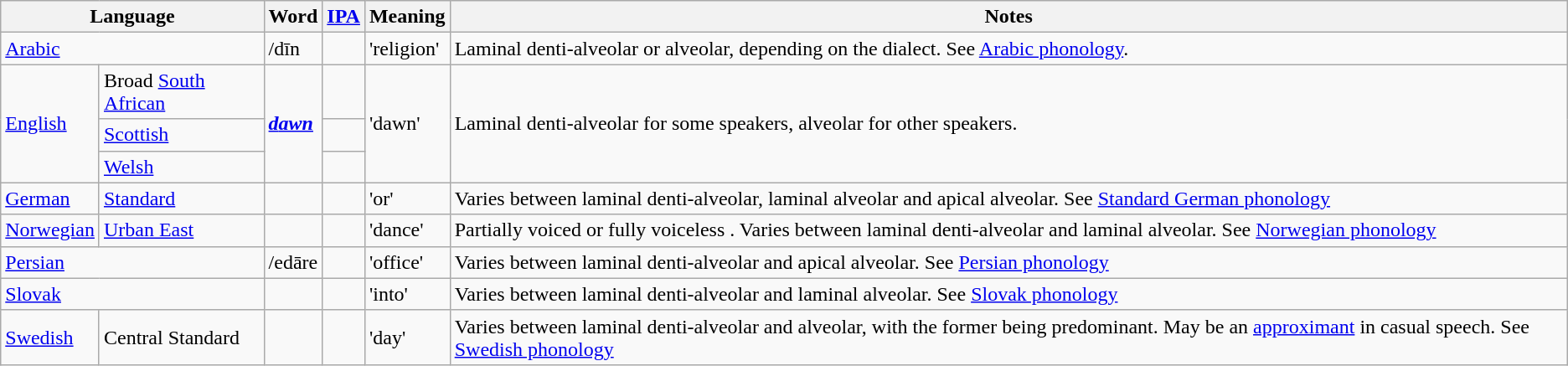<table class="wikitable">
<tr>
<th colspan="2">Language</th>
<th>Word</th>
<th><a href='#'>IPA</a></th>
<th>Meaning</th>
<th>Notes</th>
</tr>
<tr>
<td colspan="2"><a href='#'>Arabic</a></td>
<td>/dīn</td>
<td></td>
<td>'religion'</td>
<td>Laminal denti-alveolar or alveolar, depending on the dialect. See <a href='#'>Arabic phonology</a>.</td>
</tr>
<tr>
<td rowspan="3"><a href='#'>English</a></td>
<td>Broad <a href='#'>South African</a></td>
<td rowspan="3"><a href='#'><strong><em>d<strong>awn<em></a></td>
<td></td>
<td rowspan="3">'dawn'</td>
<td rowspan="3">Laminal denti-alveolar for some speakers, alveolar for other speakers.</td>
</tr>
<tr>
<td><a href='#'>Scottish</a></td>
<td></td>
</tr>
<tr>
<td><a href='#'>Welsh</a></td>
<td></td>
</tr>
<tr>
<td><a href='#'>German</a></td>
<td><a href='#'>Standard</a></td>
<td></td>
<td></td>
<td>'or'</td>
<td>Varies between laminal denti-alveolar, laminal alveolar and apical alveolar. See <a href='#'>Standard German phonology</a></td>
</tr>
<tr>
<td><a href='#'>Norwegian</a></td>
<td><a href='#'>Urban East</a></td>
<td></td>
<td></td>
<td>'dance'</td>
<td>Partially voiced or fully voiceless . Varies between laminal denti-alveolar and laminal alveolar. See <a href='#'>Norwegian phonology</a></td>
</tr>
<tr>
<td colspan="2"><a href='#'>Persian</a></td>
<td>/edāre</td>
<td></td>
<td>'office'</td>
<td>Varies between laminal denti-alveolar and apical alveolar. See <a href='#'>Persian phonology</a></td>
</tr>
<tr>
<td colspan="2"><a href='#'>Slovak</a></td>
<td></td>
<td></td>
<td>'into'</td>
<td>Varies between laminal denti-alveolar and laminal alveolar. See <a href='#'>Slovak phonology</a></td>
</tr>
<tr>
<td><a href='#'>Swedish</a></td>
<td>Central Standard</td>
<td></td>
<td></td>
<td>'day'</td>
<td>Varies between laminal denti-alveolar and alveolar, with the former being predominant. May be an <a href='#'>approximant</a> in casual speech. See <a href='#'>Swedish phonology</a></td>
</tr>
</table>
